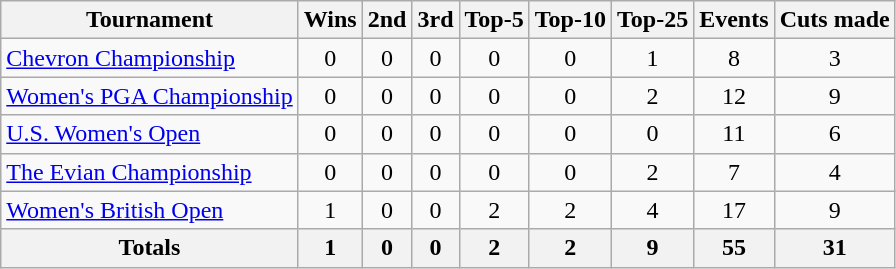<table class=wikitable style=text-align:center>
<tr>
<th>Tournament</th>
<th>Wins</th>
<th>2nd</th>
<th>3rd</th>
<th>Top-5</th>
<th>Top-10</th>
<th>Top-25</th>
<th>Events</th>
<th>Cuts made</th>
</tr>
<tr>
<td align=left><a href='#'>Chevron Championship</a></td>
<td>0</td>
<td>0</td>
<td>0</td>
<td>0</td>
<td>0</td>
<td>1</td>
<td>8</td>
<td>3</td>
</tr>
<tr>
<td align=left><a href='#'>Women's PGA Championship</a></td>
<td>0</td>
<td>0</td>
<td>0</td>
<td>0</td>
<td>0</td>
<td>2</td>
<td>12</td>
<td>9</td>
</tr>
<tr>
<td align=left><a href='#'>U.S. Women's Open</a></td>
<td>0</td>
<td>0</td>
<td>0</td>
<td>0</td>
<td>0</td>
<td>0</td>
<td>11</td>
<td>6</td>
</tr>
<tr>
<td align=left><a href='#'>The Evian Championship</a></td>
<td>0</td>
<td>0</td>
<td>0</td>
<td>0</td>
<td>0</td>
<td>2</td>
<td>7</td>
<td>4</td>
</tr>
<tr>
<td align=left><a href='#'>Women's British Open</a></td>
<td>1</td>
<td>0</td>
<td>0</td>
<td>2</td>
<td>2</td>
<td>4</td>
<td>17</td>
<td>9</td>
</tr>
<tr>
<th>Totals</th>
<th>1</th>
<th>0</th>
<th>0</th>
<th>2</th>
<th>2</th>
<th>9</th>
<th>55</th>
<th>31</th>
</tr>
</table>
